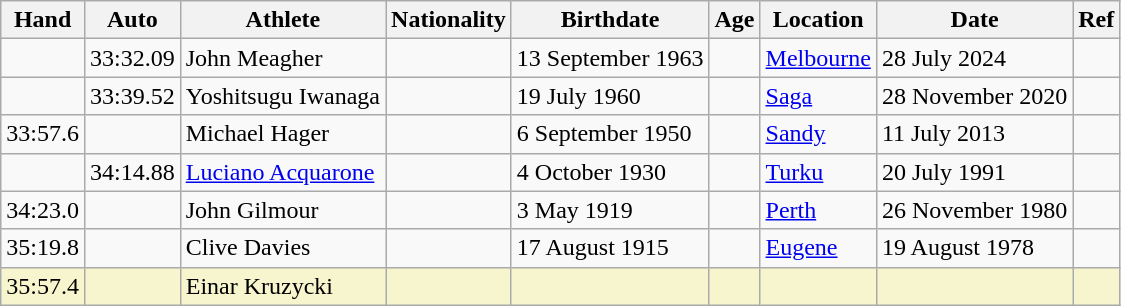<table class="wikitable">
<tr>
<th>Hand</th>
<th>Auto</th>
<th>Athlete</th>
<th>Nationality</th>
<th>Birthdate</th>
<th>Age</th>
<th>Location</th>
<th>Date</th>
<th>Ref</th>
</tr>
<tr>
<td></td>
<td>33:32.09</td>
<td>John Meagher</td>
<td></td>
<td>13 September 1963</td>
<td></td>
<td><a href='#'>Melbourne</a></td>
<td>28 July 2024</td>
<td></td>
</tr>
<tr>
<td></td>
<td>33:39.52</td>
<td>Yoshitsugu Iwanaga</td>
<td></td>
<td>19 July 1960</td>
<td></td>
<td><a href='#'>Saga</a></td>
<td>28 November 2020</td>
<td></td>
</tr>
<tr>
<td>33:57.6</td>
<td></td>
<td>Michael Hager</td>
<td></td>
<td>6 September 1950</td>
<td></td>
<td><a href='#'>Sandy</a></td>
<td>11 July 2013</td>
<td></td>
</tr>
<tr>
<td></td>
<td>34:14.88</td>
<td><a href='#'>Luciano Acquarone</a></td>
<td></td>
<td>4 October 1930</td>
<td></td>
<td><a href='#'>Turku</a></td>
<td>20 July 1991</td>
<td></td>
</tr>
<tr>
<td>34:23.0</td>
<td></td>
<td>John Gilmour</td>
<td></td>
<td>3 May 1919</td>
<td></td>
<td><a href='#'>Perth</a></td>
<td>26 November 1980</td>
<td></td>
</tr>
<tr>
<td>35:19.8</td>
<td></td>
<td>Clive Davies</td>
<td></td>
<td>17 August 1915</td>
<td></td>
<td><a href='#'>Eugene</a></td>
<td>19 August 1978</td>
<td></td>
</tr>
<tr bgcolor=#f6F5CE>
<td>35:57.4</td>
<td></td>
<td>Einar Kruzycki</td>
<td></td>
<td></td>
<td></td>
<td></td>
<td></td>
<td></td>
</tr>
</table>
